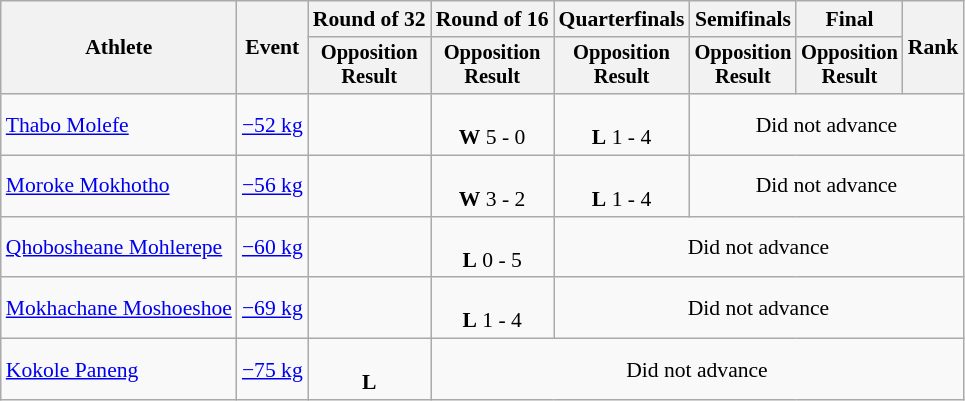<table class="wikitable" style="font-size:90%;">
<tr>
<th rowspan=2>Athlete</th>
<th rowspan=2>Event</th>
<th>Round of 32</th>
<th>Round of 16</th>
<th>Quarterfinals</th>
<th>Semifinals</th>
<th>Final</th>
<th rowspan=2>Rank</th>
</tr>
<tr style="font-size:95%">
<th>Opposition<br>Result</th>
<th>Opposition<br>Result</th>
<th>Opposition<br>Result</th>
<th>Opposition<br>Result</th>
<th>Opposition<br>Result</th>
</tr>
<tr align=center>
<td align=left><a href='#'>Thabo Molefe</a></td>
<td align=left><a href='#'>−52 kg</a></td>
<td></td>
<td><br><strong>W</strong> 5 - 0</td>
<td><br><strong>L</strong> 1 - 4</td>
<td colspan=3>Did not advance</td>
</tr>
<tr align=center>
<td align=left><a href='#'>Moroke Mokhotho</a></td>
<td align=left><a href='#'>−56 kg</a></td>
<td></td>
<td><br><strong>W</strong> 3 - 2</td>
<td><br><strong>L</strong> 1 - 4</td>
<td colspan=3>Did not advance</td>
</tr>
<tr align=center>
<td align=left><a href='#'>Qhobosheane Mohlerepe</a></td>
<td align=left><a href='#'>−60 kg</a></td>
<td></td>
<td><br><strong>L</strong> 0 - 5</td>
<td colspan=4>Did not advance</td>
</tr>
<tr align=center>
<td align=left><a href='#'>Mokhachane Moshoeshoe</a></td>
<td align=left><a href='#'>−69 kg</a></td>
<td></td>
<td><br><strong>L</strong> 1 - 4</td>
<td colspan=4>Did not advance</td>
</tr>
<tr align=center>
<td align=left><a href='#'>Kokole Paneng</a></td>
<td align=left><a href='#'>−75 kg</a></td>
<td><br><strong>L</strong> </td>
<td colspan=5>Did not advance</td>
</tr>
</table>
